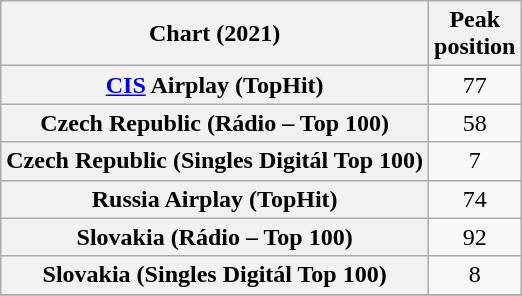<table class="wikitable plainrowheaders sortable" style="text-align:center">
<tr>
<th scope="col">Chart (2021)</th>
<th scope="col">Peak<br>position</th>
</tr>
<tr>
<th scope="row"><a href='#'>CIS</a> Airplay (TopHit)</th>
<td>77</td>
</tr>
<tr>
<th scope="row">Czech Republic (Rádio – Top 100)</th>
<td>58</td>
</tr>
<tr>
<th scope="row">Czech Republic (Singles Digitál Top 100)</th>
<td>7</td>
</tr>
<tr>
<th scope="row">Russia Airplay (TopHit)</th>
<td>74</td>
</tr>
<tr>
<th scope="row">Slovakia (Rádio – Top 100)</th>
<td>92</td>
</tr>
<tr>
<th scope="row">Slovakia (Singles Digitál Top 100)</th>
<td>8</td>
</tr>
<tr>
</tr>
</table>
